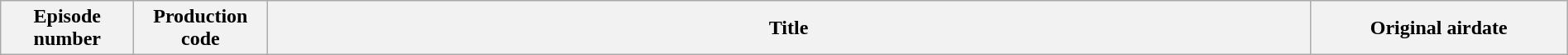<table class="wikitable plainrowheaders" style="width:100%; margin:auto; background:#FFFFFF;">
<tr>
<th width="100">Episode number</th>
<th width="100">Production code</th>
<th>Title</th>
<th width="200">Original airdate<br>








</th>
</tr>
</table>
